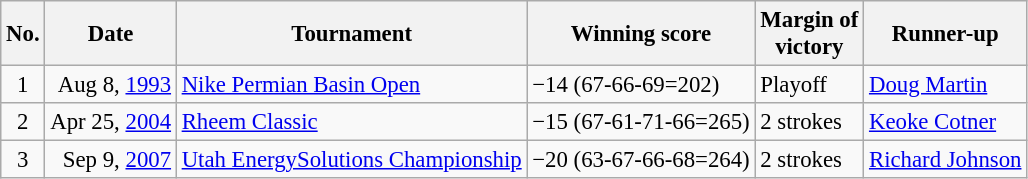<table class="wikitable" style="font-size:95%;">
<tr>
<th>No.</th>
<th>Date</th>
<th>Tournament</th>
<th>Winning score</th>
<th>Margin of<br>victory</th>
<th>Runner-up</th>
</tr>
<tr>
<td align=center>1</td>
<td align=right>Aug 8, <a href='#'>1993</a></td>
<td><a href='#'>Nike Permian Basin Open</a></td>
<td>−14 (67-66-69=202)</td>
<td>Playoff</td>
<td> <a href='#'>Doug Martin</a></td>
</tr>
<tr>
<td align=center>2</td>
<td align=right>Apr 25, <a href='#'>2004</a></td>
<td><a href='#'>Rheem Classic</a></td>
<td>−15 (67-61-71-66=265)</td>
<td>2 strokes</td>
<td> <a href='#'>Keoke Cotner</a></td>
</tr>
<tr>
<td align=center>3</td>
<td align=right>Sep 9, <a href='#'>2007</a></td>
<td><a href='#'>Utah EnergySolutions Championship</a></td>
<td>−20 (63-67-66-68=264)</td>
<td>2 strokes</td>
<td> <a href='#'>Richard Johnson</a></td>
</tr>
</table>
